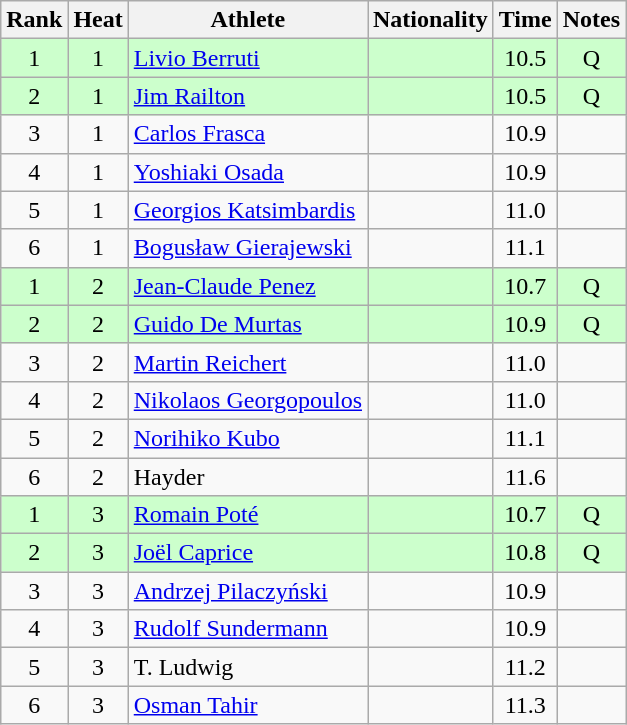<table class="wikitable sortable" style="text-align:center">
<tr>
<th>Rank</th>
<th>Heat</th>
<th>Athlete</th>
<th>Nationality</th>
<th>Time</th>
<th>Notes</th>
</tr>
<tr bgcolor=ccffcc>
<td>1</td>
<td>1</td>
<td align=left><a href='#'>Livio Berruti</a></td>
<td align=left></td>
<td>10.5</td>
<td>Q</td>
</tr>
<tr bgcolor=ccffcc>
<td>2</td>
<td>1</td>
<td align=left><a href='#'>Jim Railton</a></td>
<td align=left></td>
<td>10.5</td>
<td>Q</td>
</tr>
<tr>
<td>3</td>
<td>1</td>
<td align=left><a href='#'>Carlos Frasca</a></td>
<td align=left></td>
<td>10.9</td>
<td></td>
</tr>
<tr>
<td>4</td>
<td>1</td>
<td align=left><a href='#'>Yoshiaki Osada</a></td>
<td align=left></td>
<td>10.9</td>
<td></td>
</tr>
<tr>
<td>5</td>
<td>1</td>
<td align=left><a href='#'>Georgios Katsimbardis</a></td>
<td align=left></td>
<td>11.0</td>
<td></td>
</tr>
<tr>
<td>6</td>
<td>1</td>
<td align=left><a href='#'>Bogusław Gierajewski</a></td>
<td align=left></td>
<td>11.1</td>
<td></td>
</tr>
<tr bgcolor=ccffcc>
<td>1</td>
<td>2</td>
<td align=left><a href='#'>Jean-Claude Penez</a></td>
<td align=left></td>
<td>10.7</td>
<td>Q</td>
</tr>
<tr bgcolor=ccffcc>
<td>2</td>
<td>2</td>
<td align=left><a href='#'>Guido De Murtas</a></td>
<td align=left></td>
<td>10.9</td>
<td>Q</td>
</tr>
<tr>
<td>3</td>
<td>2</td>
<td align=left><a href='#'>Martin Reichert</a></td>
<td align=left></td>
<td>11.0</td>
<td></td>
</tr>
<tr>
<td>4</td>
<td>2</td>
<td align=left><a href='#'>Nikolaos Georgopoulos</a></td>
<td align=left></td>
<td>11.0</td>
<td></td>
</tr>
<tr>
<td>5</td>
<td>2</td>
<td align=left><a href='#'>Norihiko Kubo</a></td>
<td align=left></td>
<td>11.1</td>
<td></td>
</tr>
<tr>
<td>6</td>
<td>2</td>
<td align=left>Hayder</td>
<td align=left></td>
<td>11.6</td>
<td></td>
</tr>
<tr bgcolor=ccffcc>
<td>1</td>
<td>3</td>
<td align=left><a href='#'>Romain Poté</a></td>
<td align=left></td>
<td>10.7</td>
<td>Q</td>
</tr>
<tr bgcolor=ccffcc>
<td>2</td>
<td>3</td>
<td align=left><a href='#'>Joël Caprice</a></td>
<td align=left></td>
<td>10.8</td>
<td>Q</td>
</tr>
<tr>
<td>3</td>
<td>3</td>
<td align=left><a href='#'>Andrzej Pilaczyński</a></td>
<td align=left></td>
<td>10.9</td>
<td></td>
</tr>
<tr>
<td>4</td>
<td>3</td>
<td align=left><a href='#'>Rudolf Sundermann</a></td>
<td align=left></td>
<td>10.9</td>
<td></td>
</tr>
<tr>
<td>5</td>
<td>3</td>
<td align=left>T. Ludwig</td>
<td align=left></td>
<td>11.2</td>
<td></td>
</tr>
<tr>
<td>6</td>
<td>3</td>
<td align=left><a href='#'>Osman Tahir</a></td>
<td align=left></td>
<td>11.3</td>
<td></td>
</tr>
</table>
